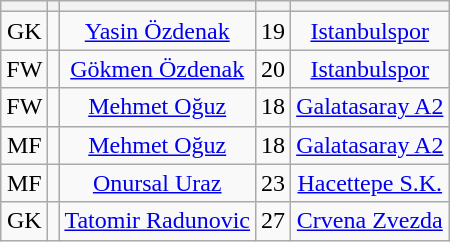<table class="wikitable sortable" style="text-align: center">
<tr>
<th></th>
<th></th>
<th></th>
<th></th>
<th></th>
</tr>
<tr>
<td>GK</td>
<td></td>
<td><a href='#'>Yasin Özdenak</a></td>
<td>19</td>
<td><a href='#'>Istanbulspor</a></td>
</tr>
<tr>
<td>FW</td>
<td></td>
<td><a href='#'>Gökmen Özdenak</a></td>
<td>20</td>
<td><a href='#'>Istanbulspor</a></td>
</tr>
<tr>
<td>FW</td>
<td></td>
<td><a href='#'>Mehmet Oğuz</a></td>
<td>18</td>
<td><a href='#'>Galatasaray A2</a></td>
</tr>
<tr>
<td>MF</td>
<td></td>
<td><a href='#'>Mehmet Oğuz</a></td>
<td>18</td>
<td><a href='#'>Galatasaray A2</a></td>
</tr>
<tr>
<td>MF</td>
<td></td>
<td><a href='#'>Onursal Uraz</a></td>
<td>23</td>
<td><a href='#'>Hacettepe S.K.</a></td>
</tr>
<tr>
<td>GK</td>
<td></td>
<td><a href='#'>Tatomir Radunovic</a></td>
<td>27</td>
<td><a href='#'>Crvena Zvezda</a></td>
</tr>
</table>
